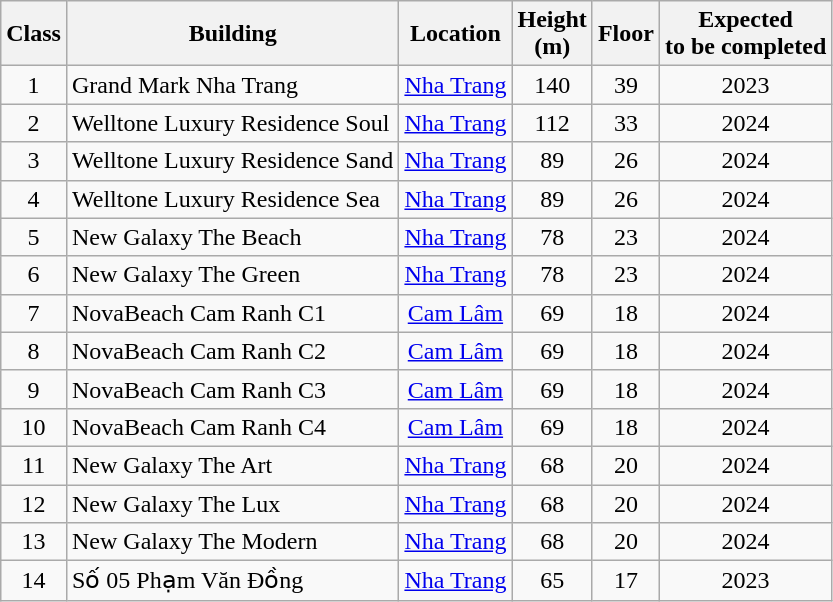<table class="wikitable sortable" style="text-align:center">
<tr>
<th>Class</th>
<th>Building</th>
<th>Location</th>
<th>Height<br>(m)</th>
<th>Floor</th>
<th>Expected<br>to be completed</th>
</tr>
<tr>
<td>1</td>
<td align="left">Grand Mark Nha Trang</td>
<td><a href='#'>Nha Trang</a></td>
<td>140</td>
<td>39</td>
<td>2023</td>
</tr>
<tr>
<td>2</td>
<td align="left">Welltone Luxury Residence Soul</td>
<td><a href='#'>Nha Trang</a></td>
<td>112</td>
<td>33</td>
<td>2024</td>
</tr>
<tr>
<td>3</td>
<td align="left">Welltone Luxury Residence Sand</td>
<td><a href='#'>Nha Trang</a></td>
<td>89</td>
<td>26</td>
<td>2024</td>
</tr>
<tr>
<td>4</td>
<td align="left">Welltone Luxury Residence Sea</td>
<td><a href='#'>Nha Trang</a></td>
<td>89</td>
<td>26</td>
<td>2024</td>
</tr>
<tr>
<td>5</td>
<td align="left">New Galaxy The Beach</td>
<td><a href='#'>Nha Trang</a></td>
<td>78</td>
<td>23</td>
<td>2024</td>
</tr>
<tr>
<td>6</td>
<td align="left">New Galaxy The Green</td>
<td><a href='#'>Nha Trang</a></td>
<td>78</td>
<td>23</td>
<td>2024</td>
</tr>
<tr>
<td>7</td>
<td align="left">NovaBeach Cam Ranh C1</td>
<td><a href='#'>Cam Lâm</a></td>
<td>69</td>
<td>18</td>
<td>2024</td>
</tr>
<tr>
<td>8</td>
<td align="left">NovaBeach Cam Ranh C2</td>
<td><a href='#'>Cam Lâm</a></td>
<td>69</td>
<td>18</td>
<td>2024</td>
</tr>
<tr>
<td>9</td>
<td align="left">NovaBeach Cam Ranh C3</td>
<td><a href='#'>Cam Lâm</a></td>
<td>69</td>
<td>18</td>
<td>2024</td>
</tr>
<tr>
<td>10</td>
<td align="left">NovaBeach Cam Ranh C4</td>
<td><a href='#'>Cam Lâm</a></td>
<td>69</td>
<td>18</td>
<td>2024</td>
</tr>
<tr>
<td>11</td>
<td align="left">New Galaxy The Art</td>
<td><a href='#'>Nha Trang</a></td>
<td>68</td>
<td>20</td>
<td>2024</td>
</tr>
<tr>
<td>12</td>
<td align="left">New Galaxy The Lux</td>
<td><a href='#'>Nha Trang</a></td>
<td>68</td>
<td>20</td>
<td>2024</td>
</tr>
<tr>
<td>13</td>
<td align="left">New Galaxy The Modern</td>
<td><a href='#'>Nha Trang</a></td>
<td>68</td>
<td>20</td>
<td>2024</td>
</tr>
<tr>
<td>14</td>
<td align="left">Số 05 Phạm Văn Đồng</td>
<td><a href='#'>Nha Trang</a></td>
<td>65</td>
<td>17</td>
<td>2023</td>
</tr>
</table>
